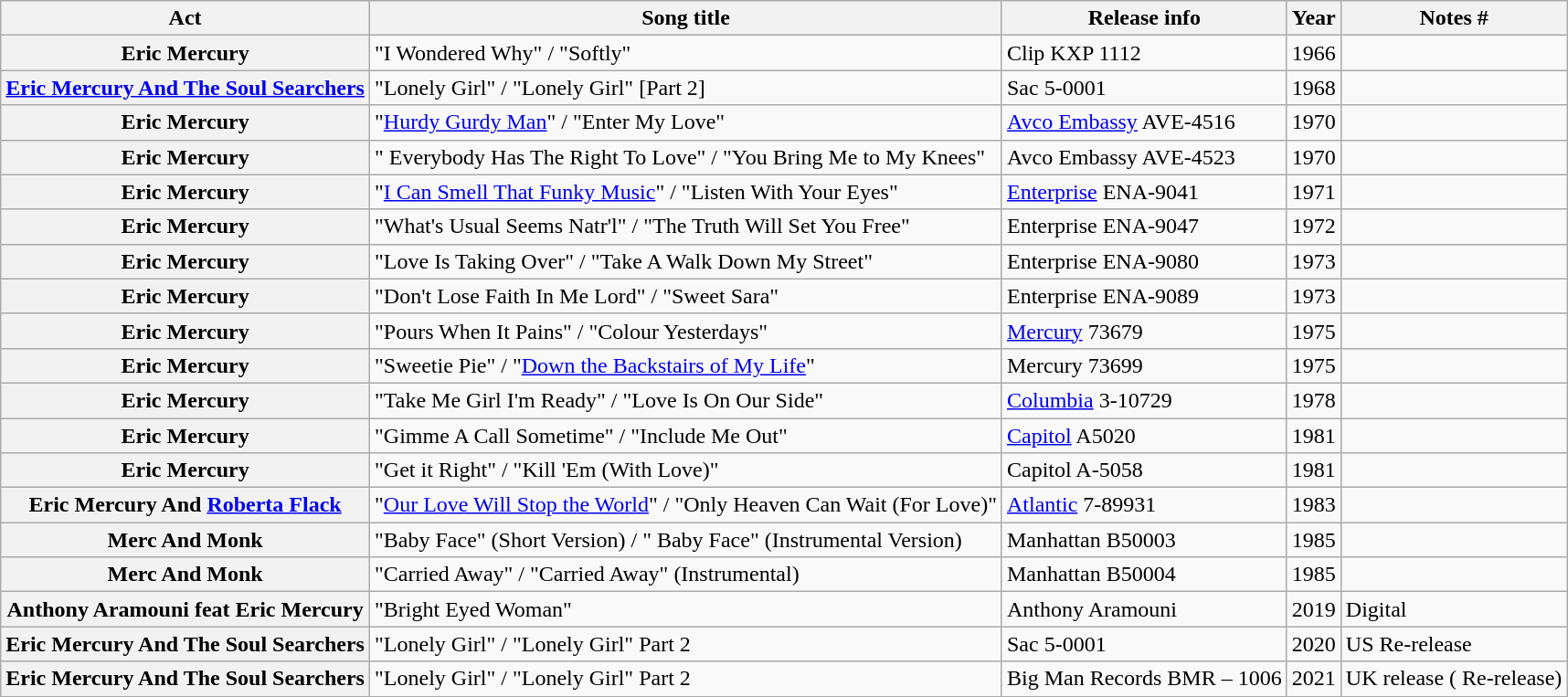<table class="wikitable plainrowheaders sortable">
<tr>
<th scope="col">Act</th>
<th scope="col">Song title</th>
<th scope="col">Release info</th>
<th scope="col">Year</th>
<th scope="col" class="unsortable">Notes #</th>
</tr>
<tr>
<th scope="row">Eric Mercury</th>
<td>"I Wondered Why" / "Softly"</td>
<td>Clip KXP 1112</td>
<td>1966</td>
<td></td>
</tr>
<tr>
<th scope="row"><a href='#'>Eric Mercury And The Soul Searchers</a></th>
<td>"Lonely Girl" / "Lonely Girl"  [Part 2]</td>
<td>Sac 5-0001</td>
<td>1968</td>
<td></td>
</tr>
<tr>
<th scope="row">Eric Mercury</th>
<td>"<a href='#'>Hurdy Gurdy Man</a>" / "Enter My Love"</td>
<td><a href='#'>Avco Embassy</a> AVE-4516</td>
<td>1970</td>
<td></td>
</tr>
<tr>
<th scope="row">Eric Mercury</th>
<td>" Everybody Has The Right To Love" / "You Bring Me to My Knees"</td>
<td>Avco Embassy AVE-4523</td>
<td>1970</td>
<td></td>
</tr>
<tr>
<th scope="row">Eric Mercury</th>
<td>"<a href='#'>I Can Smell That Funky Music</a>" / "Listen With Your Eyes"</td>
<td><a href='#'>Enterprise</a> ENA-9041</td>
<td>1971</td>
<td></td>
</tr>
<tr>
<th scope="row">Eric Mercury</th>
<td>"What's Usual Seems Natr'l" / "The Truth Will Set You Free"</td>
<td>Enterprise ENA-9047</td>
<td>1972</td>
<td></td>
</tr>
<tr>
<th scope="row">Eric Mercury</th>
<td>"Love Is Taking Over" / "Take A Walk Down My Street"</td>
<td>Enterprise ENA-9080</td>
<td>1973</td>
<td></td>
</tr>
<tr>
<th scope="row">Eric Mercury</th>
<td>"Don't Lose Faith In Me Lord" / "Sweet Sara"</td>
<td>Enterprise ENA-9089</td>
<td>1973</td>
<td></td>
</tr>
<tr>
<th scope="row">Eric Mercury</th>
<td>"Pours When It Pains" / "Colour Yesterdays"</td>
<td><a href='#'>Mercury</a> 73679</td>
<td>1975</td>
<td></td>
</tr>
<tr>
<th scope="row">Eric Mercury</th>
<td>"Sweetie Pie" / "<a href='#'>Down the Backstairs of My Life</a>"</td>
<td>Mercury 73699</td>
<td>1975</td>
<td></td>
</tr>
<tr>
<th scope="row">Eric Mercury</th>
<td>"Take Me Girl I'm Ready" / "Love Is On Our Side"</td>
<td><a href='#'>Columbia</a> 3-10729</td>
<td>1978</td>
<td></td>
</tr>
<tr>
<th scope="row">Eric Mercury</th>
<td>"Gimme A Call Sometime" / "Include Me Out"</td>
<td><a href='#'>Capitol</a> A5020</td>
<td>1981</td>
<td></td>
</tr>
<tr>
<th scope="row">Eric Mercury</th>
<td>"Get it Right" / "Kill 'Em (With Love)"</td>
<td>Capitol A-5058</td>
<td>1981</td>
<td></td>
</tr>
<tr>
<th scope="row">Eric Mercury And <a href='#'>Roberta Flack</a></th>
<td>"<a href='#'>Our Love Will Stop the World</a>" / "Only Heaven Can Wait (For Love)"</td>
<td><a href='#'>Atlantic</a> 7-89931</td>
<td>1983</td>
<td></td>
</tr>
<tr>
<th scope="row">Merc And Monk</th>
<td>"Baby Face" (Short Version) / " Baby Face" (Instrumental Version)</td>
<td>Manhattan B50003</td>
<td>1985</td>
<td></td>
</tr>
<tr>
<th scope="row">Merc And Monk</th>
<td>"Carried Away" / "Carried Away" (Instrumental)</td>
<td>Manhattan 	B50004</td>
<td>1985</td>
<td></td>
</tr>
<tr>
<th scope="row">Anthony Aramouni feat Eric Mercury</th>
<td>"Bright Eyed Woman"</td>
<td>Anthony Aramouni</td>
<td>2019</td>
<td>Digital</td>
</tr>
<tr>
<th scope="row">Eric Mercury And The Soul Searchers</th>
<td>"Lonely Girl" / "Lonely Girl"  Part 2</td>
<td>Sac 5-0001</td>
<td>2020</td>
<td>US Re-release</td>
</tr>
<tr>
<th scope="row">Eric Mercury And The Soul Searchers</th>
<td>"Lonely Girl" / "Lonely Girl"  Part 2</td>
<td>Big Man Records BMR – 1006</td>
<td>2021</td>
<td>UK release ( Re-release)</td>
</tr>
<tr>
</tr>
</table>
